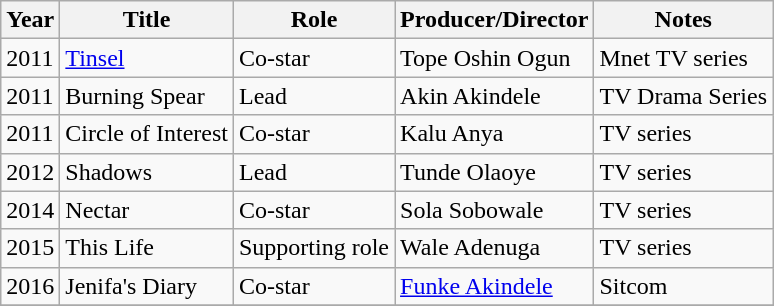<table class="wikitable">
<tr>
<th>Year</th>
<th>Title</th>
<th>Role</th>
<th>Producer/Director</th>
<th>Notes</th>
</tr>
<tr>
<td>2011</td>
<td><a href='#'>Tinsel</a></td>
<td>Co-star</td>
<td>Tope Oshin Ogun</td>
<td>Mnet TV series</td>
</tr>
<tr>
<td>2011</td>
<td>Burning Spear</td>
<td>Lead</td>
<td>Akin Akindele</td>
<td>TV Drama Series</td>
</tr>
<tr>
<td>2011</td>
<td>Circle of Interest</td>
<td>Co-star</td>
<td>Kalu Anya</td>
<td>TV series</td>
</tr>
<tr>
<td>2012</td>
<td>Shadows</td>
<td>Lead</td>
<td>Tunde Olaoye</td>
<td>TV series</td>
</tr>
<tr>
<td>2014</td>
<td>Nectar</td>
<td>Co-star</td>
<td>Sola Sobowale</td>
<td>TV series</td>
</tr>
<tr>
<td>2015</td>
<td>This Life</td>
<td>Supporting role</td>
<td>Wale Adenuga</td>
<td>TV series</td>
</tr>
<tr>
<td>2016</td>
<td>Jenifa's Diary</td>
<td>Co-star</td>
<td><a href='#'>Funke Akindele</a></td>
<td>Sitcom</td>
</tr>
<tr>
</tr>
</table>
